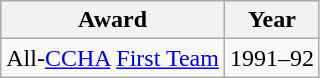<table class="wikitable">
<tr>
<th>Award</th>
<th>Year</th>
</tr>
<tr>
<td>All-<a href='#'>CCHA</a> <a href='#'>First Team</a></td>
<td>1991–92</td>
</tr>
</table>
